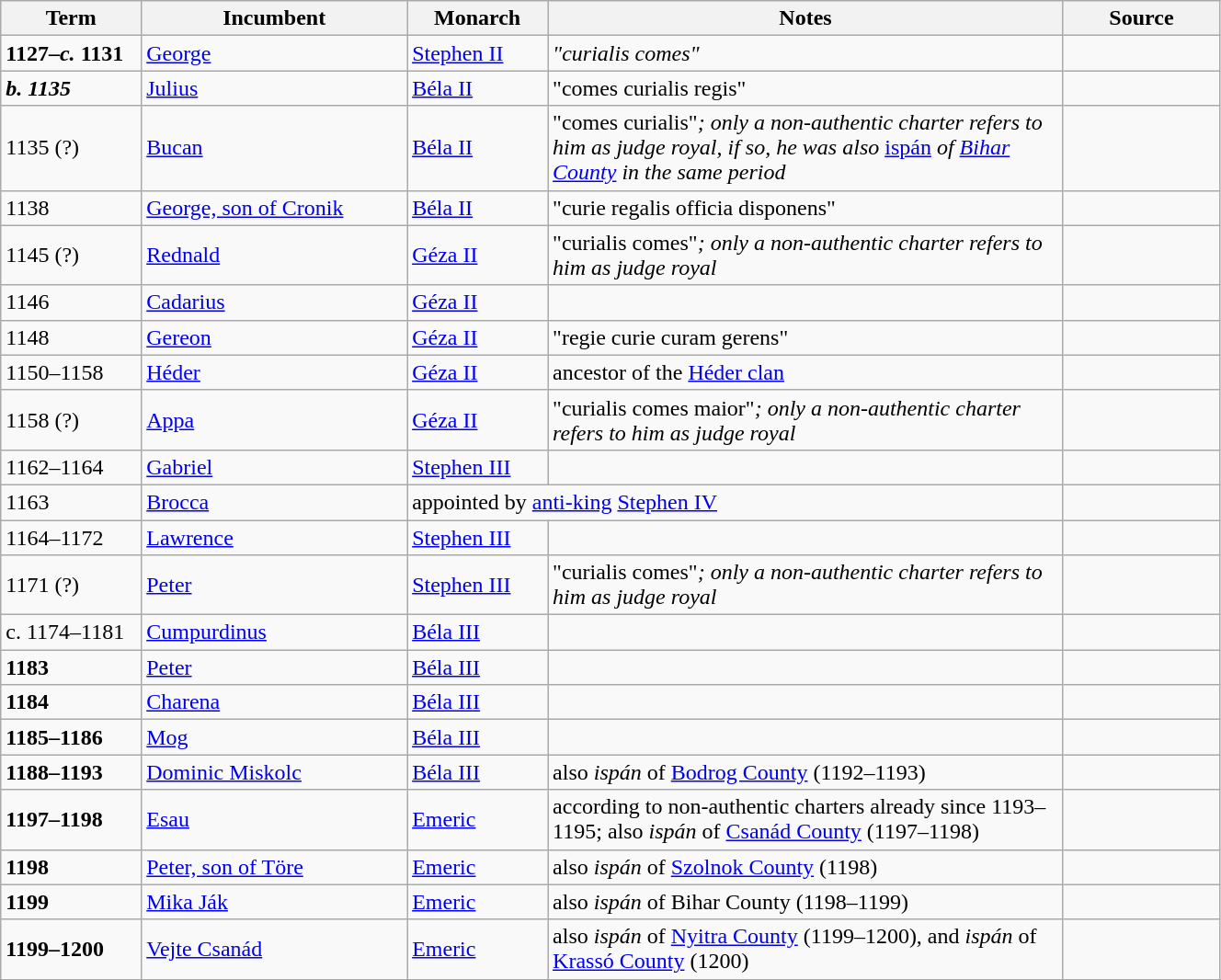<table class="wikitable" style="width: 70%">
<tr>
<th scope="col" width="9%">Term</th>
<th scope="col" width="17%">Incumbent</th>
<th scope="col" width="9%">Monarch</th>
<th scope="col" width="33%">Notes</th>
<th scope="col" width="10%">Source</th>
</tr>
<tr>
<td><strong>1127–<em>c.</em> 1131</strong></td>
<td><a href='#'>George</a></td>
<td><a href='#'>Stephen II</a></td>
<td><em>"curialis comes"</em></td>
<td></td>
</tr>
<tr>
<td><strong><em>b.<em> 1135<strong></td>
<td><a href='#'>Julius</a></td>
<td><a href='#'>Béla II</a></td>
<td></em>"comes curialis regis"<em></td>
<td></td>
</tr>
<tr>
<td></strong>1135 (?)<strong></td>
<td><a href='#'>Bucan</a></td>
<td><a href='#'>Béla II</a></td>
<td></em>"comes curialis"<em>; only a non-authentic charter refers to him as judge royal, if so, he was also </em><a href='#'>ispán</a><em> of <a href='#'>Bihar County</a> in the same period</td>
<td></td>
</tr>
<tr>
<td></strong>1138<strong></td>
<td><a href='#'>George, son of Cronik</a></td>
<td><a href='#'>Béla II</a></td>
<td></em>"curie regalis officia disponens"<em></td>
<td></td>
</tr>
<tr>
<td></strong>1145 (?)<strong></td>
<td><a href='#'>Rednald</a></td>
<td><a href='#'>Géza II</a></td>
<td></em>"curialis comes"<em>; only a non-authentic charter refers to him as judge royal</td>
<td></td>
</tr>
<tr>
<td></strong>1146<strong></td>
<td><a href='#'>Cadarius</a></td>
<td><a href='#'>Géza II</a></td>
<td></td>
<td></td>
</tr>
<tr>
<td></strong>1148<strong></td>
<td><a href='#'>Gereon</a></td>
<td><a href='#'>Géza II</a></td>
<td></em>"regie curie curam gerens"<em></td>
<td></td>
</tr>
<tr>
<td></strong>1150–1158<strong></td>
<td><a href='#'>Héder</a></td>
<td><a href='#'>Géza II</a></td>
<td>ancestor of the <a href='#'>Héder clan</a></td>
<td></td>
</tr>
<tr>
<td></strong>1158 (?)<strong></td>
<td><a href='#'>Appa</a></td>
<td><a href='#'>Géza II</a></td>
<td></em>"curialis comes maior"<em>; only a non-authentic charter refers to him as judge royal</td>
<td></td>
</tr>
<tr>
<td></strong>1162–1164<strong></td>
<td><a href='#'>Gabriel</a></td>
<td><a href='#'>Stephen III</a></td>
<td></td>
<td></td>
</tr>
<tr>
<td></em></strong>1163<strong><em></td>
<td></em><a href='#'>Brocca</a><em></td>
<td colspan="2">appointed by <a href='#'>anti-king</a> <a href='#'>Stephen IV</a></td>
<td></td>
</tr>
<tr>
<td></strong>1164–1172<strong></td>
<td><a href='#'>Lawrence</a></td>
<td><a href='#'>Stephen III</a></td>
<td></td>
<td></td>
</tr>
<tr>
<td></strong>1171 (?)<strong></td>
<td><a href='#'>Peter</a></td>
<td><a href='#'>Stephen III</a></td>
<td></em>"curialis comes"<em>; only a non-authentic charter refers to him as judge royal</td>
<td></td>
</tr>
<tr>
<td></em></strong>c.</em> 1174–1181</strong></td>
<td><a href='#'>Cumpurdinus</a></td>
<td><a href='#'>Béla III</a></td>
<td></td>
<td></td>
</tr>
<tr>
<td><strong>1183</strong></td>
<td><a href='#'>Peter</a></td>
<td><a href='#'>Béla III</a></td>
<td></td>
<td></td>
</tr>
<tr>
<td><strong>1184</strong></td>
<td><a href='#'>Charena</a></td>
<td><a href='#'>Béla III</a></td>
<td></td>
<td></td>
</tr>
<tr>
<td><strong>1185–1186</strong></td>
<td><a href='#'>Mog</a></td>
<td><a href='#'>Béla III</a></td>
<td></td>
<td></td>
</tr>
<tr>
<td><strong>1188–1193</strong></td>
<td><a href='#'>Dominic Miskolc</a></td>
<td><a href='#'>Béla III</a></td>
<td>also <em>ispán</em> of <a href='#'>Bodrog County</a> (1192–1193)</td>
<td></td>
</tr>
<tr>
<td><strong>1197–1198</strong></td>
<td><a href='#'>Esau</a></td>
<td><a href='#'>Emeric</a></td>
<td>according to non-authentic charters already since 1193–1195; also <em>ispán</em> of <a href='#'>Csanád County</a> (1197–1198)</td>
<td></td>
</tr>
<tr>
<td><strong>1198</strong></td>
<td><a href='#'>Peter, son of Töre</a></td>
<td><a href='#'>Emeric</a></td>
<td>also <em>ispán</em> of <a href='#'>Szolnok County</a> (1198)</td>
<td></td>
</tr>
<tr>
<td><strong>1199</strong></td>
<td><a href='#'>Mika Ják</a></td>
<td><a href='#'>Emeric</a></td>
<td>also <em>ispán</em> of Bihar County (1198–1199)</td>
<td></td>
</tr>
<tr>
<td><strong>1199–1200</strong></td>
<td><a href='#'>Vejte Csanád</a></td>
<td><a href='#'>Emeric</a></td>
<td>also <em>ispán</em> of <a href='#'>Nyitra County</a> (1199–1200), and <em>ispán</em> of <a href='#'>Krassó County</a> (1200)</td>
<td></td>
</tr>
</table>
